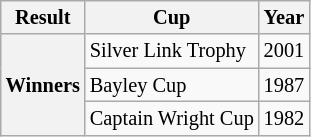<table class="wikitable" style="font-size:85%">
<tr>
<th scope="col">Result</th>
<th scope="col">Cup</th>
<th scope="col">Year</th>
</tr>
<tr>
<th scope="row" rowspan=3>Winners</th>
<td>Silver Link Trophy</td>
<td>2001</td>
</tr>
<tr>
<td>Bayley Cup</td>
<td>1987</td>
</tr>
<tr>
<td>Captain Wright Cup</td>
<td>1982</td>
</tr>
</table>
